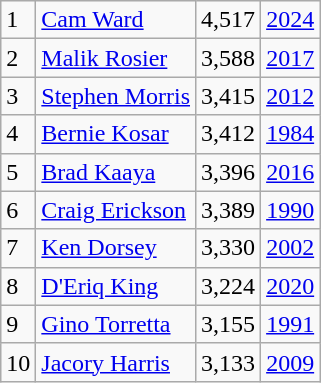<table class="wikitable">
<tr>
<td>1</td>
<td><a href='#'>Cam Ward</a></td>
<td><abbr>4,517</abbr></td>
<td><a href='#'>2024</a></td>
</tr>
<tr>
<td>2</td>
<td><a href='#'>Malik Rosier</a></td>
<td><abbr>3,588</abbr></td>
<td><a href='#'>2017</a></td>
</tr>
<tr>
<td>3</td>
<td><a href='#'>Stephen Morris</a></td>
<td><abbr>3,415</abbr></td>
<td><a href='#'>2012</a></td>
</tr>
<tr>
<td>4</td>
<td><a href='#'>Bernie Kosar</a></td>
<td><abbr>3,412</abbr></td>
<td><a href='#'>1984</a></td>
</tr>
<tr>
<td>5</td>
<td><a href='#'>Brad Kaaya</a></td>
<td><abbr>3,396</abbr></td>
<td><a href='#'>2016</a></td>
</tr>
<tr>
<td>6</td>
<td><a href='#'>Craig Erickson</a></td>
<td><abbr>3,389</abbr></td>
<td><a href='#'>1990</a></td>
</tr>
<tr>
<td>7</td>
<td><a href='#'>Ken Dorsey</a></td>
<td><abbr>3,330</abbr></td>
<td><a href='#'>2002</a></td>
</tr>
<tr>
<td>8</td>
<td><a href='#'>D'Eriq King</a></td>
<td><abbr>3,224</abbr></td>
<td><a href='#'>2020</a></td>
</tr>
<tr>
<td>9</td>
<td><a href='#'>Gino Torretta</a></td>
<td><abbr>3,155</abbr></td>
<td><a href='#'>1991</a></td>
</tr>
<tr>
<td>10</td>
<td><a href='#'>Jacory Harris</a></td>
<td><abbr>3,133</abbr></td>
<td><a href='#'>2009</a></td>
</tr>
</table>
